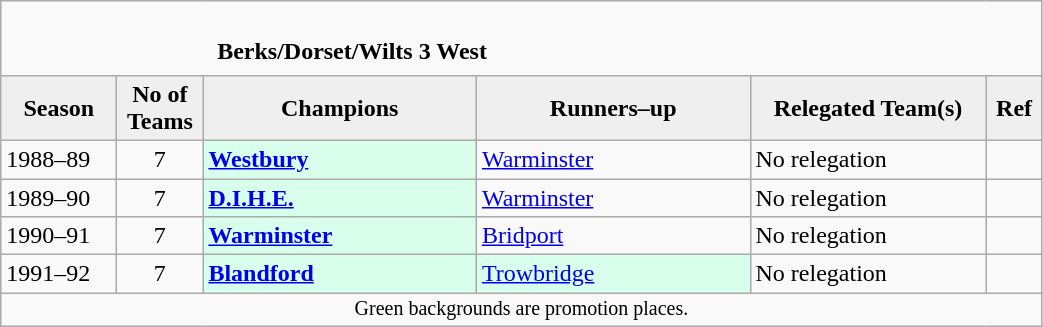<table class="wikitable" style="text-align: left;">
<tr>
<td colspan="11" cellpadding="0" cellspacing="0"><br><table border="0" style="width:100%;" cellpadding="0" cellspacing="0">
<tr>
<td style="width:20%; border:0;"></td>
<td style="border:0;"><strong>	Berks/Dorset/Wilts 3 West</strong></td>
<td style="width:20%; border:0;"></td>
</tr>
</table>
</td>
</tr>
<tr>
<th style="background:#efefef; width:70px;">Season</th>
<th style="background:#efefef; width:50px;">No of Teams</th>
<th style="background:#efefef; width:175px;">Champions</th>
<th style="background:#efefef; width:175px;">Runners–up</th>
<th style="background:#efefef; width:150px;">Relegated Team(s)</th>
<th style="background:#efefef; width:30px;">Ref</th>
</tr>
<tr align=left>
<td>1988–89</td>
<td style="text-align: center;">7</td>
<td style="background:#d8ffeb;"><strong><a href='#'>Westbury</a></strong></td>
<td><a href='#'>Warminster</a></td>
<td>No relegation</td>
<td></td>
</tr>
<tr>
<td>1989–90</td>
<td style="text-align: center;">7</td>
<td style="background:#d8ffeb;"><strong><a href='#'>D.I.H.E.</a></strong></td>
<td><a href='#'>Warminster</a></td>
<td>No relegation</td>
<td></td>
</tr>
<tr>
<td>1990–91</td>
<td style="text-align: center;">7</td>
<td style="background:#d8ffeb;"><strong><a href='#'>Warminster</a></strong></td>
<td><a href='#'>Bridport</a></td>
<td>No relegation</td>
<td></td>
</tr>
<tr>
<td>1991–92</td>
<td style="text-align: center;">7</td>
<td style="background:#d8ffeb;"><strong><a href='#'>Blandford</a></strong></td>
<td style="background:#d8ffeb;"><a href='#'>Trowbridge</a></td>
<td>No relegation</td>
<td></td>
</tr>
<tr>
<td colspan="15"  style="border:0; font-size:smaller; text-align:center;">Green backgrounds are promotion places.</td>
</tr>
</table>
